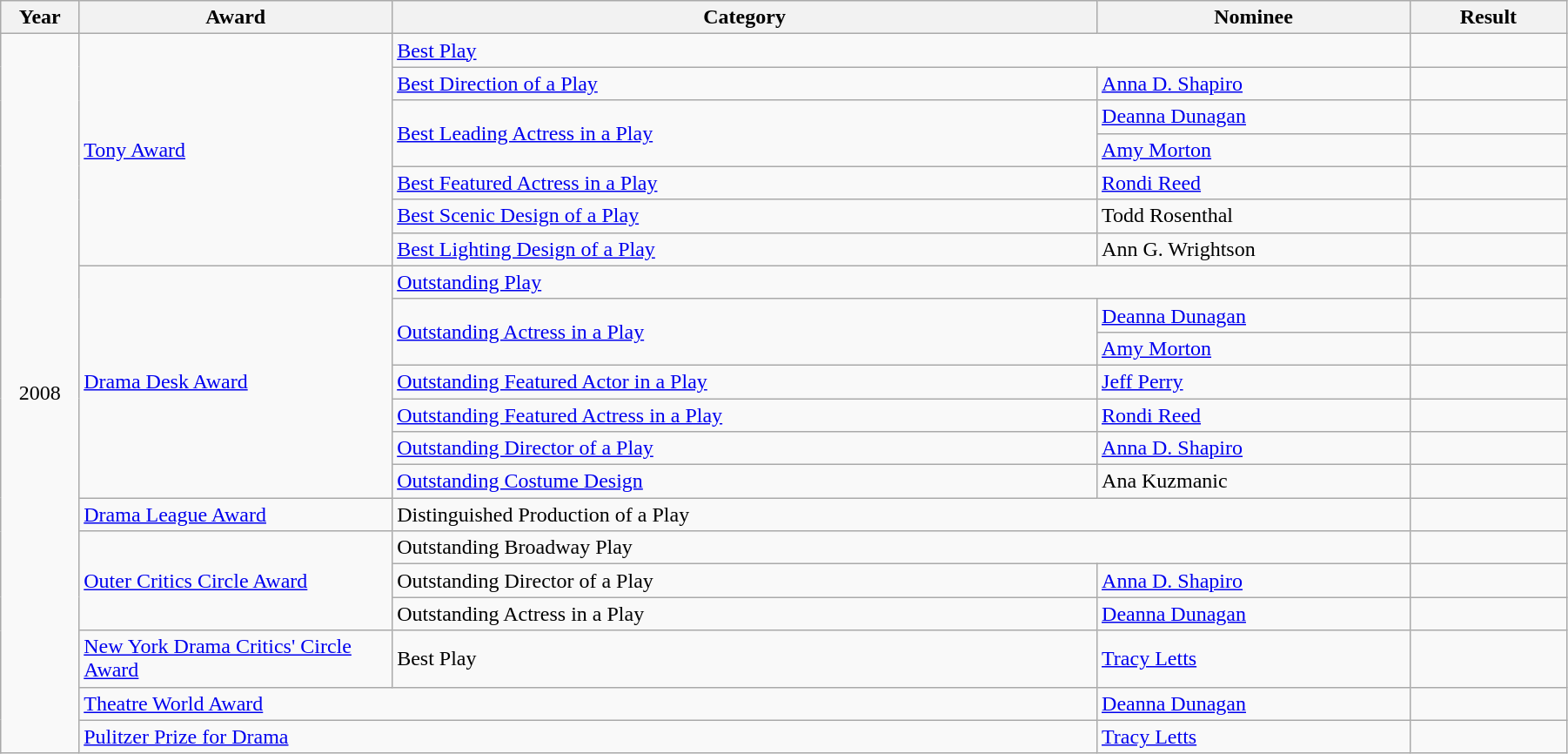<table class="wikitable" style="width:95%;">
<tr>
<th style="width:5%;">Year</th>
<th style="width:20%;">Award</th>
<th style="width:45%;">Category</th>
<th style="width:20%;">Nominee</th>
<th style="width:10%;">Result</th>
</tr>
<tr>
<td rowspan="21" style="text-align:center;">2008</td>
<td rowspan=7><a href='#'>Tony Award</a></td>
<td colspan=2><a href='#'>Best Play</a></td>
<td></td>
</tr>
<tr>
<td><a href='#'>Best Direction of a Play</a></td>
<td><a href='#'>Anna D. Shapiro</a></td>
<td></td>
</tr>
<tr>
<td rowspan=2><a href='#'>Best Leading Actress in a Play</a></td>
<td><a href='#'>Deanna Dunagan</a></td>
<td></td>
</tr>
<tr>
<td><a href='#'>Amy Morton</a></td>
<td></td>
</tr>
<tr>
<td><a href='#'>Best Featured Actress in a Play</a></td>
<td><a href='#'>Rondi Reed</a></td>
<td></td>
</tr>
<tr>
<td><a href='#'>Best Scenic Design of a Play</a></td>
<td>Todd Rosenthal</td>
<td></td>
</tr>
<tr>
<td><a href='#'>Best Lighting Design of a Play</a></td>
<td>Ann G. Wrightson</td>
<td></td>
</tr>
<tr>
<td rowspan=7><a href='#'>Drama Desk Award</a></td>
<td colspan=2><a href='#'>Outstanding Play</a></td>
<td></td>
</tr>
<tr>
<td rowspan=2><a href='#'>Outstanding Actress in a Play</a></td>
<td><a href='#'>Deanna Dunagan</a></td>
<td></td>
</tr>
<tr>
<td><a href='#'>Amy Morton</a></td>
<td></td>
</tr>
<tr>
<td><a href='#'>Outstanding Featured Actor in a Play</a></td>
<td><a href='#'>Jeff Perry</a></td>
<td></td>
</tr>
<tr>
<td><a href='#'>Outstanding Featured Actress in a Play</a></td>
<td><a href='#'>Rondi Reed</a></td>
<td></td>
</tr>
<tr>
<td><a href='#'>Outstanding Director of a Play</a></td>
<td><a href='#'>Anna D. Shapiro</a></td>
<td></td>
</tr>
<tr>
<td><a href='#'>Outstanding Costume Design</a></td>
<td>Ana Kuzmanic</td>
<td></td>
</tr>
<tr>
<td><a href='#'>Drama League Award</a></td>
<td colspan=2>Distinguished Production of a Play</td>
<td></td>
</tr>
<tr>
<td rowspan=3><a href='#'>Outer Critics Circle Award</a></td>
<td colspan=2>Outstanding Broadway Play</td>
<td></td>
</tr>
<tr>
<td>Outstanding Director of a Play</td>
<td><a href='#'>Anna D. Shapiro</a></td>
<td></td>
</tr>
<tr>
<td>Outstanding Actress in a Play</td>
<td><a href='#'>Deanna Dunagan</a></td>
<td></td>
</tr>
<tr>
<td><a href='#'>New York Drama Critics' Circle Award</a></td>
<td>Best Play</td>
<td><a href='#'>Tracy Letts</a></td>
<td></td>
</tr>
<tr>
<td colspan=2><a href='#'>Theatre World Award</a></td>
<td><a href='#'>Deanna Dunagan</a></td>
<td></td>
</tr>
<tr>
<td colspan=2><a href='#'>Pulitzer Prize for Drama</a></td>
<td><a href='#'>Tracy Letts</a></td>
<td></td>
</tr>
</table>
